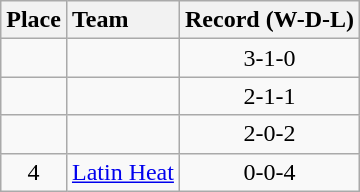<table class="wikitable" style="text-align:center; padding-bottom:0;">
<tr>
<th>Place</th>
<th style="text-align:left;">Team</th>
<th>Record (W-D-L)</th>
</tr>
<tr>
<td></td>
<td align=left></td>
<td>3-1-0</td>
</tr>
<tr>
<td></td>
<td align=left></td>
<td>2-1-1</td>
</tr>
<tr>
<td></td>
<td align=left></td>
<td>2-0-2</td>
</tr>
<tr>
<td>4</td>
<td align=left><a href='#'>Latin Heat</a></td>
<td>0-0-4</td>
</tr>
</table>
